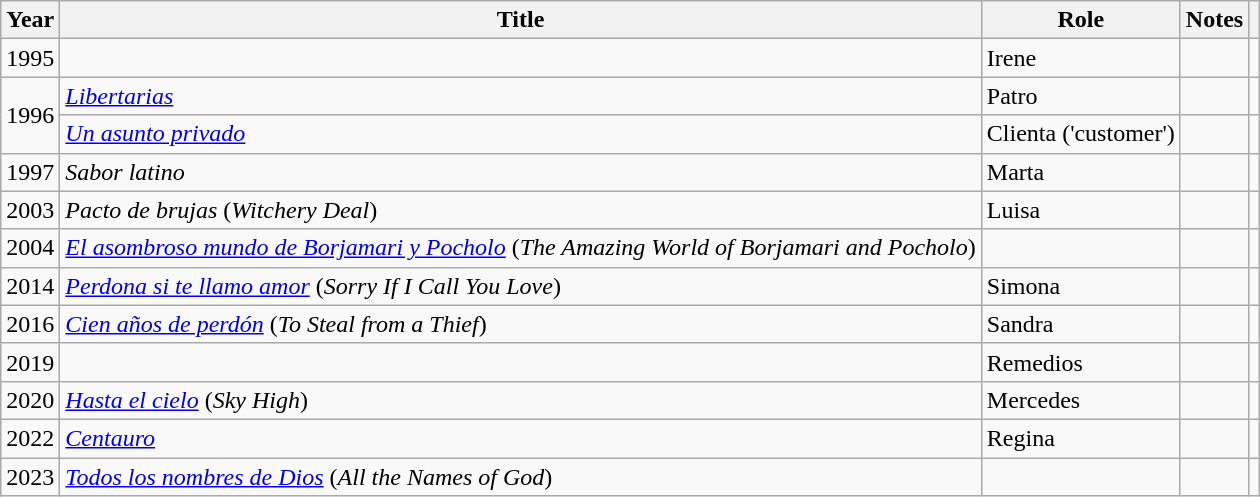<table class="wikitable sortable">
<tr>
<th>Year</th>
<th>Title</th>
<th>Role</th>
<th class = "unsortable">Notes</th>
<th class = "unsortable"></th>
</tr>
<tr>
<td align = "center">1995</td>
<td><em></em></td>
<td>Irene</td>
<td></td>
<td align = "center"></td>
</tr>
<tr>
<td rowspan = "2" align = "center">1996</td>
<td><em><a href='#'>Libertarias</a></em></td>
<td>Patro</td>
<td></td>
<td align = "center"></td>
</tr>
<tr>
<td><em><a href='#'>Un asunto privado</a></em></td>
<td>Clienta ('customer')</td>
<td></td>
<td align = "center"></td>
</tr>
<tr>
<td align = "center">1997</td>
<td><em>Sabor latino</em></td>
<td>Marta</td>
<td></td>
<td align = "center"></td>
</tr>
<tr>
<td align = "center">2003</td>
<td><em>Pacto de brujas</em> (<em>Witchery Deal</em>)</td>
<td>Luisa</td>
<td></td>
<td align = "center"></td>
</tr>
<tr>
<td align = "center">2004</td>
<td><em><a href='#'>El asombroso mundo de Borjamari y Pocholo</a></em> (<em>The Amazing World of Borjamari and Pocholo</em>)</td>
<td></td>
<td></td>
<td align = "center"></td>
</tr>
<tr>
<td align = "center">2014</td>
<td><em><a href='#'>Perdona si te llamo amor</a></em> (<em>Sorry If I Call You Love</em>)</td>
<td>Simona</td>
<td></td>
<td align = "center"></td>
</tr>
<tr>
<td align = "center">2016</td>
<td><em><a href='#'>Cien años de perdón</a></em> (<em>To Steal from a Thief</em>)</td>
<td>Sandra</td>
<td></td>
<td align = "center"></td>
</tr>
<tr>
<td align = "center">2019</td>
<td><em></em></td>
<td>Remedios</td>
<td></td>
<td align = "center"></td>
</tr>
<tr>
<td align = "center">2020</td>
<td><em><a href='#'>Hasta el cielo</a></em> (<em>Sky High</em>)</td>
<td>Mercedes</td>
<td></td>
<td align = "center"></td>
</tr>
<tr>
<td align = "center">2022</td>
<td><em><a href='#'>Centauro</a></em></td>
<td>Regina</td>
<td></td>
<td align = "center"></td>
</tr>
<tr>
<td align = "center">2023</td>
<td><em><a href='#'>Todos los nombres de Dios</a></em> (<em>All the Names of God</em>)</td>
<td></td>
<td></td>
<td align = "center"></td>
</tr>
</table>
